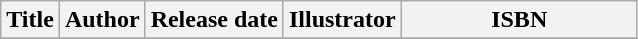<table class="wikitable sortable">
<tr>
<th>Title</th>
<th>Author</th>
<th>Release date</th>
<th>Illustrator</th>
<th width="150px">ISBN</th>
</tr>
<tr>
</tr>
</table>
